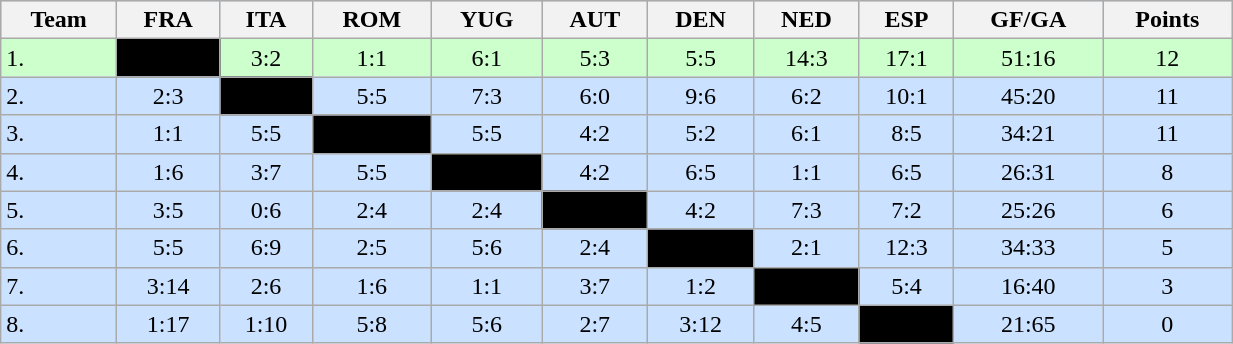<table class="wikitable" bgcolor="#EFEFFF" width="65%">
<tr bgcolor="#BCD2EE">
<th>Team</th>
<th>FRA</th>
<th>ITA</th>
<th>ROM</th>
<th>YUG</th>
<th>AUT</th>
<th>DEN</th>
<th>NED</th>
<th>ESP</th>
<th>GF/GA</th>
<th>Points</th>
</tr>
<tr bgcolor="#ccffcc" align="center">
<td align="left">1. </td>
<td style="background:#000000;"></td>
<td>3:2</td>
<td>1:1</td>
<td>6:1</td>
<td>5:3</td>
<td>5:5</td>
<td>14:3</td>
<td>17:1</td>
<td>51:16</td>
<td>12</td>
</tr>
<tr bgcolor="#CAE1FF" align="center">
<td align="left">2. </td>
<td>2:3</td>
<td style="background:#000000;"></td>
<td>5:5</td>
<td>7:3</td>
<td>6:0</td>
<td>9:6</td>
<td>6:2</td>
<td>10:1</td>
<td>45:20</td>
<td>11</td>
</tr>
<tr bgcolor="#CAE1FF" align="center">
<td align="left">3. </td>
<td>1:1</td>
<td>5:5</td>
<td style="background:#000000;"></td>
<td>5:5</td>
<td>4:2</td>
<td>5:2</td>
<td>6:1</td>
<td>8:5</td>
<td>34:21</td>
<td>11</td>
</tr>
<tr bgcolor="#CAE1FF" align="center">
<td align="left">4. </td>
<td>1:6</td>
<td>3:7</td>
<td>5:5</td>
<td style="background:#000000;"></td>
<td>4:2</td>
<td>6:5</td>
<td>1:1</td>
<td>6:5</td>
<td>26:31</td>
<td>8</td>
</tr>
<tr bgcolor="#CAE1FF" align="center">
<td align="left">5. </td>
<td>3:5</td>
<td>0:6</td>
<td>2:4</td>
<td>2:4</td>
<td style="background:#000000;"></td>
<td>4:2</td>
<td>7:3</td>
<td>7:2</td>
<td>25:26</td>
<td>6</td>
</tr>
<tr bgcolor="#CAE1FF" align="center">
<td align="left">6. </td>
<td>5:5</td>
<td>6:9</td>
<td>2:5</td>
<td>5:6</td>
<td>2:4</td>
<td style="background:#000000;"></td>
<td>2:1</td>
<td>12:3</td>
<td>34:33</td>
<td>5</td>
</tr>
<tr bgcolor="#CAE1FF" align="center">
<td align="left">7. </td>
<td>3:14</td>
<td>2:6</td>
<td>1:6</td>
<td>1:1</td>
<td>3:7</td>
<td>1:2</td>
<td style="background:#000000;"></td>
<td>5:4</td>
<td>16:40</td>
<td>3</td>
</tr>
<tr bgcolor="#CAE1FF" align="center">
<td align="left">8. </td>
<td>1:17</td>
<td>1:10</td>
<td>5:8</td>
<td>5:6</td>
<td>2:7</td>
<td>3:12</td>
<td>4:5</td>
<td style="background:#000000;"></td>
<td>21:65</td>
<td>0</td>
</tr>
</table>
